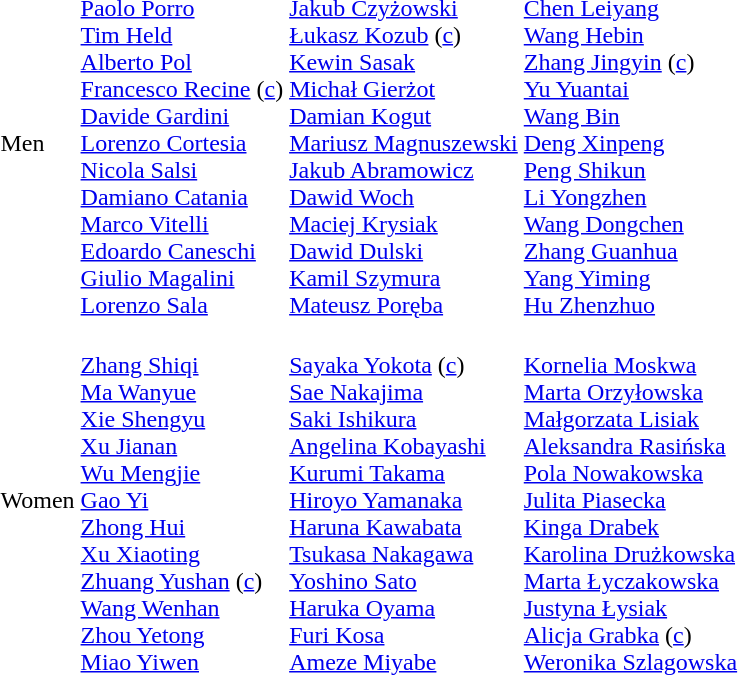<table>
<tr>
<td>Men<br></td>
<td><br><a href='#'>Paolo Porro</a> <br><a href='#'>Tim Held</a><br><a href='#'>Alberto Pol</a><br><a href='#'>Francesco Recine</a> (<a href='#'>c</a>)<br><a href='#'>Davide Gardini</a><br><a href='#'>Lorenzo Cortesia</a><br><a href='#'>Nicola Salsi</a><br><a href='#'>Damiano Catania</a><br><a href='#'>Marco Vitelli</a><br><a href='#'>Edoardo Caneschi</a><br><a href='#'>Giulio Magalini</a><br><a href='#'>Lorenzo Sala</a></td>
<td><br><a href='#'>Jakub Czyżowski</a><br><a href='#'>Łukasz Kozub</a> (<a href='#'>c</a>)<br><a href='#'>Kewin Sasak</a><br><a href='#'>Michał Gierżot</a><br><a href='#'>Damian Kogut</a><br><a href='#'>Mariusz Magnuszewski</a><br><a href='#'>Jakub Abramowicz</a><br><a href='#'>Dawid Woch</a><br><a href='#'>Maciej Krysiak</a><br><a href='#'>Dawid Dulski</a><br><a href='#'>Kamil Szymura</a><br><a href='#'>Mateusz Poręba</a></td>
<td><br><a href='#'>Chen Leiyang</a><br><a href='#'>Wang Hebin</a><br><a href='#'>Zhang Jingyin</a>  (<a href='#'>c</a>)<br><a href='#'>Yu Yuantai</a><br><a href='#'>Wang Bin</a><br><a href='#'>Deng Xinpeng</a><br><a href='#'>Peng Shikun</a><br><a href='#'>Li Yongzhen</a><br><a href='#'>Wang Dongchen</a><br><a href='#'>Zhang Guanhua</a><br><a href='#'>Yang Yiming</a><br><a href='#'>Hu Zhenzhuo</a></td>
</tr>
<tr>
<td>Women<br></td>
<td><br><a href='#'>Zhang Shiqi</a><br><a href='#'>Ma Wanyue</a><br><a href='#'>Xie Shengyu</a><br><a href='#'>Xu Jianan</a><br><a href='#'>Wu Mengjie</a><br><a href='#'>Gao Yi</a> <br><a href='#'>Zhong Hui</a><br><a href='#'>Xu Xiaoting</a><br><a href='#'>Zhuang Yushan</a> (<a href='#'>c</a>)<br><a href='#'>Wang Wenhan</a><br><a href='#'>Zhou Yetong</a><br><a href='#'>Miao Yiwen</a></td>
<td><br><a href='#'>Sayaka Yokota</a> (<a href='#'>c</a>)<br><a href='#'>Sae Nakajima</a><br><a href='#'>Saki Ishikura</a><br><a href='#'>Angelina Kobayashi</a><br><a href='#'>Kurumi Takama</a><br><a href='#'>Hiroyo Yamanaka</a><br><a href='#'>Haruna Kawabata</a><br><a href='#'>Tsukasa Nakagawa</a><br><a href='#'>Yoshino Sato</a><br><a href='#'>Haruka Oyama</a><br><a href='#'>Furi Kosa</a><br><a href='#'>Ameze Miyabe</a></td>
<td><br><a href='#'>Kornelia Moskwa</a><br><a href='#'>Marta Orzyłowska</a><br><a href='#'>Małgorzata Lisiak</a><br><a href='#'>Aleksandra Rasińska</a><br><a href='#'>Pola Nowakowska</a><br><a href='#'>Julita Piasecka</a><br><a href='#'>Kinga Drabek</a><br><a href='#'>Karolina Drużkowska</a><br><a href='#'>Marta Łyczakowska</a><br><a href='#'>Justyna Łysiak</a><br><a href='#'>Alicja Grabka</a> (<a href='#'>c</a>)<br><a href='#'>Weronika Szlagowska</a></td>
</tr>
</table>
